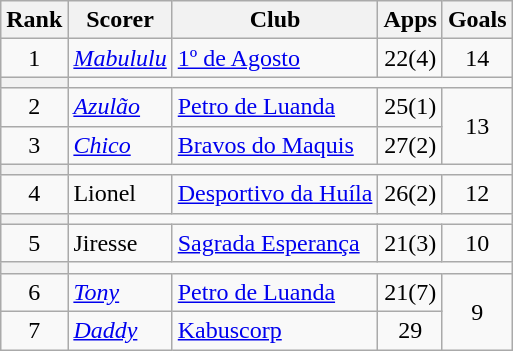<table class="wikitable" style="text-align:center">
<tr>
<th>Rank</th>
<th>Scorer</th>
<th>Club</th>
<th>Apps</th>
<th>Goals</th>
</tr>
<tr>
<td>1</td>
<td align="left"> <em><a href='#'>Mabululu</a></em></td>
<td align="left"><a href='#'>1º de Agosto</a></td>
<td>22(4)</td>
<td>14</td>
</tr>
<tr>
<th></th>
</tr>
<tr>
<td>2</td>
<td align="left"> <em><a href='#'>Azulão</a></em></td>
<td align="left"><a href='#'>Petro de Luanda</a></td>
<td>25(1)</td>
<td rowspan=2>13</td>
</tr>
<tr>
<td>3</td>
<td align="left"> <em><a href='#'>Chico</a></em></td>
<td align="left"><a href='#'>Bravos do Maquis</a></td>
<td>27(2)</td>
</tr>
<tr>
<th></th>
</tr>
<tr>
<td>4</td>
<td align="left"> Lionel</td>
<td align="left"><a href='#'>Desportivo da Huíla</a></td>
<td>26(2)</td>
<td>12</td>
</tr>
<tr>
<th></th>
</tr>
<tr>
<td>5</td>
<td align="left"> Jiresse</td>
<td align="left"><a href='#'>Sagrada Esperança</a></td>
<td>21(3)</td>
<td>10</td>
</tr>
<tr>
<th></th>
</tr>
<tr>
<td>6</td>
<td align="left"> <em><a href='#'>Tony</a></em></td>
<td align="left"><a href='#'>Petro de Luanda</a></td>
<td>21(7)</td>
<td rowspan=2>9</td>
</tr>
<tr>
<td>7</td>
<td align="left"> <em><a href='#'>Daddy</a></em></td>
<td align="left"><a href='#'>Kabuscorp</a></td>
<td>29</td>
</tr>
</table>
